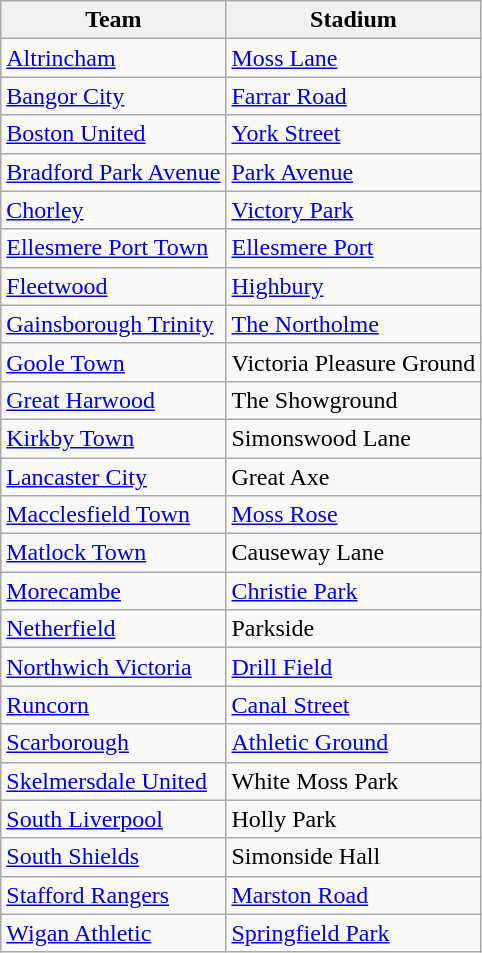<table class="wikitable sortable">
<tr>
<th>Team</th>
<th>Stadium</th>
</tr>
<tr>
<td><a href='#'>Altrincham</a></td>
<td><a href='#'>Moss Lane</a></td>
</tr>
<tr>
<td><a href='#'>Bangor City</a></td>
<td><a href='#'>Farrar Road</a></td>
</tr>
<tr>
<td><a href='#'>Boston United</a></td>
<td><a href='#'>York Street</a></td>
</tr>
<tr>
<td><a href='#'>Bradford Park Avenue</a></td>
<td><a href='#'>Park Avenue</a></td>
</tr>
<tr>
<td><a href='#'>Chorley</a></td>
<td><a href='#'>Victory Park</a></td>
</tr>
<tr>
<td><a href='#'>Ellesmere Port Town</a></td>
<td><a href='#'>Ellesmere Port</a></td>
</tr>
<tr>
<td><a href='#'>Fleetwood</a></td>
<td><a href='#'>Highbury</a></td>
</tr>
<tr>
<td><a href='#'>Gainsborough Trinity</a></td>
<td><a href='#'>The Northolme</a></td>
</tr>
<tr>
<td><a href='#'>Goole Town</a></td>
<td>Victoria Pleasure Ground</td>
</tr>
<tr>
<td><a href='#'>Great Harwood</a></td>
<td>The Showground</td>
</tr>
<tr>
<td><a href='#'>Kirkby Town</a></td>
<td>Simonswood Lane</td>
</tr>
<tr>
<td><a href='#'>Lancaster City</a></td>
<td>Great Axe</td>
</tr>
<tr>
<td><a href='#'>Macclesfield Town</a></td>
<td><a href='#'>Moss Rose</a></td>
</tr>
<tr>
<td><a href='#'>Matlock Town</a></td>
<td>Causeway Lane</td>
</tr>
<tr>
<td><a href='#'>Morecambe</a></td>
<td><a href='#'>Christie Park</a></td>
</tr>
<tr>
<td><a href='#'>Netherfield</a></td>
<td>Parkside</td>
</tr>
<tr>
<td><a href='#'>Northwich Victoria</a></td>
<td><a href='#'>Drill Field</a></td>
</tr>
<tr>
<td><a href='#'>Runcorn</a></td>
<td><a href='#'>Canal Street</a></td>
</tr>
<tr>
<td><a href='#'>Scarborough</a></td>
<td><a href='#'>Athletic Ground</a></td>
</tr>
<tr>
<td><a href='#'>Skelmersdale United</a></td>
<td>White Moss Park</td>
</tr>
<tr>
<td><a href='#'>South Liverpool</a></td>
<td>Holly Park</td>
</tr>
<tr>
<td><a href='#'>South Shields</a></td>
<td>Simonside Hall</td>
</tr>
<tr>
<td><a href='#'>Stafford Rangers</a></td>
<td><a href='#'>Marston Road</a></td>
</tr>
<tr>
<td><a href='#'>Wigan Athletic</a></td>
<td><a href='#'>Springfield Park</a></td>
</tr>
</table>
